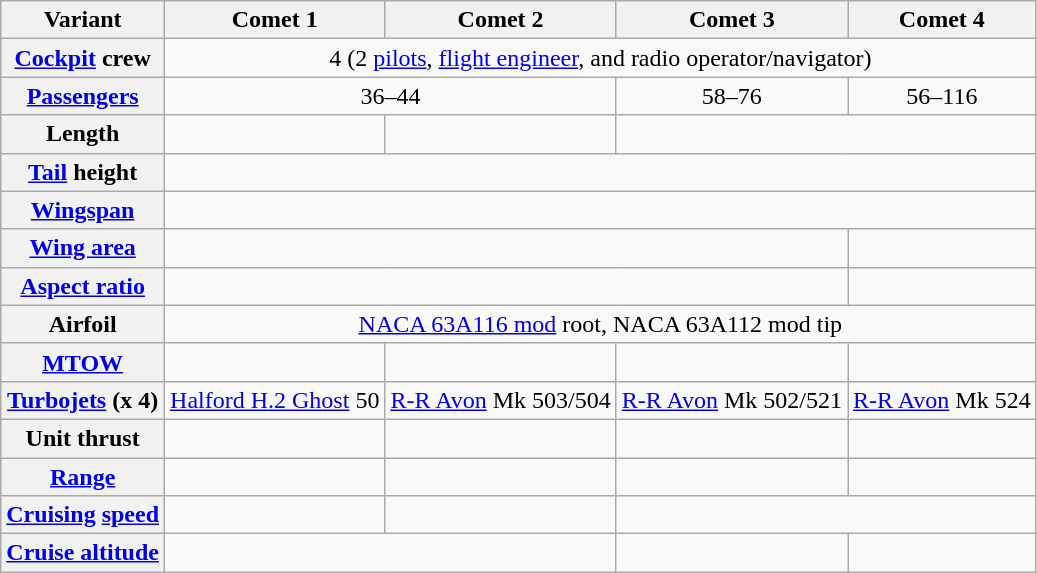<table class="wikitable" style="text-align:center">
<tr>
<th>Variant</th>
<th>Comet 1</th>
<th>Comet 2</th>
<th>Comet 3</th>
<th>Comet 4</th>
</tr>
<tr>
<th><a href='#'>Cockpit</a> crew</th>
<td colspan=4>4 (2 <a href='#'>pilots</a>, <a href='#'>flight engineer</a>, and radio operator/navigator)</td>
</tr>
<tr>
<th><a href='#'>Passengers</a></th>
<td colspan=2>36–44</td>
<td>58–76</td>
<td>56–116</td>
</tr>
<tr>
<th>Length</th>
<td></td>
<td></td>
<td colspan="2"></td>
</tr>
<tr>
<th><a href='#'>Tail</a> height</th>
<td colspan="4"></td>
</tr>
<tr>
<th><a href='#'>Wingspan</a></th>
<td colspan="4"></td>
</tr>
<tr>
<th><a href='#'>Wing area</a></th>
<td colspan=3></td>
<td></td>
</tr>
<tr>
<th><a href='#'>Aspect ratio</a></th>
<td colspan=3></td>
<td></td>
</tr>
<tr>
<th>Airfoil</th>
<td colspan="4"><a href='#'>NACA 63A116 mod</a> root, NACA 63A112 mod tip</td>
</tr>
<tr>
<th><a href='#'>MTOW</a></th>
<td></td>
<td></td>
<td></td>
<td></td>
</tr>
<tr>
<th><a href='#'>Turbojets</a> (x 4)</th>
<td><a href='#'>Halford H.2 Ghost</a> 50</td>
<td><a href='#'>R-R Avon</a> Mk 503/504</td>
<td><a href='#'>R-R Avon</a> Mk 502/521</td>
<td><a href='#'>R-R Avon</a> Mk 524</td>
</tr>
<tr>
<th>Unit thrust</th>
<td></td>
<td></td>
<td></td>
<td></td>
</tr>
<tr>
<th><a href='#'>Range</a></th>
<td></td>
<td></td>
<td></td>
<td></td>
</tr>
<tr>
<th><a href='#'>Cruising</a> <a href='#'>speed</a></th>
<td></td>
<td></td>
<td colspan=2></td>
</tr>
<tr>
<th><a href='#'>Cruise altitude</a></th>
<td colspan=2></td>
<td></td>
<td></td>
</tr>
</table>
